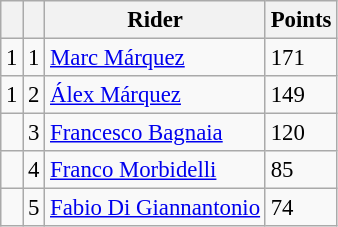<table class="wikitable" style="font-size: 95%;">
<tr>
<th></th>
<th></th>
<th>Rider</th>
<th>Points</th>
</tr>
<tr>
<td> 1</td>
<td align=center>1</td>
<td> <a href='#'>Marc Márquez</a></td>
<td align=left>171</td>
</tr>
<tr>
<td> 1</td>
<td align=center>2</td>
<td> <a href='#'>Álex Márquez</a></td>
<td align=left>149</td>
</tr>
<tr>
<td></td>
<td align=center>3</td>
<td> <a href='#'>Francesco Bagnaia</a></td>
<td align=left>120</td>
</tr>
<tr>
<td></td>
<td align=center>4</td>
<td> <a href='#'>Franco Morbidelli</a></td>
<td align=left>85</td>
</tr>
<tr>
<td></td>
<td align=center>5</td>
<td> <a href='#'>Fabio Di Giannantonio</a></td>
<td align=left>74</td>
</tr>
</table>
